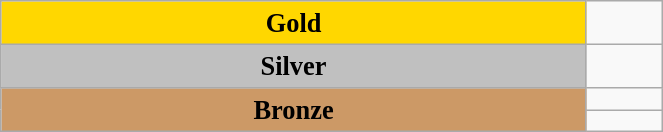<table class="wikitable" style="text-align:center; font-size:110%;" width="35%">
<tr>
<td rowspan="1" bgcolor="gold"><strong>Gold</strong></td>
<td align=left></td>
</tr>
<tr>
<td rowspan="1" bgcolor="silver"><strong>Silver</strong></td>
<td align=left></td>
</tr>
<tr>
<td rowspan="2" bgcolor="#cc9966"><strong>Bronze</strong></td>
<td align=left></td>
</tr>
<tr>
<td align=left></td>
</tr>
</table>
